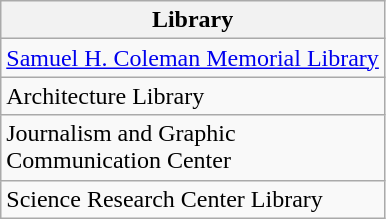<table class="wikitable sortable">
<tr>
<th>Library</th>
</tr>
<tr valign="top">
<td><a href='#'>Samuel H. Coleman Memorial Library</a></td>
</tr>
<tr valign="top">
<td>Architecture Library</td>
</tr>
<tr valign="top">
<td>Journalism and Graphic <br>Communication Center</td>
</tr>
<tr valign="top">
<td>Science Research Center Library</td>
</tr>
</table>
